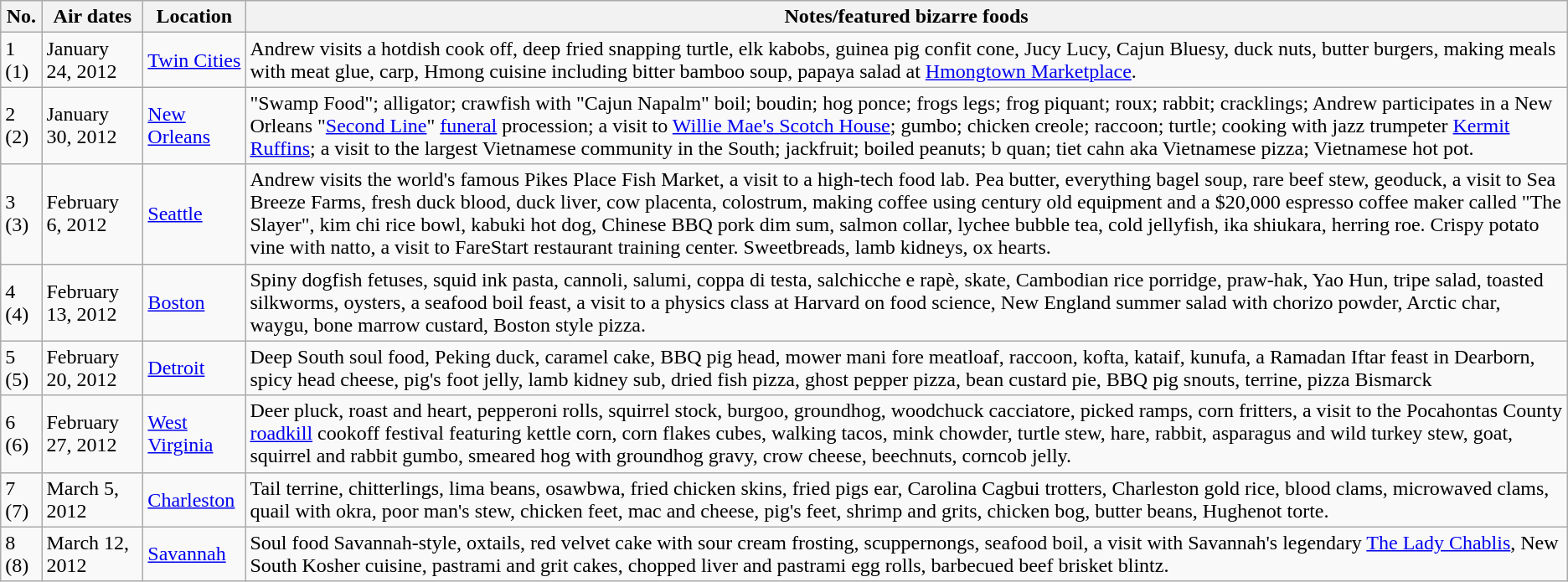<table class="wikitable">
<tr style="background:#EFEFEF">
<th>No.</th>
<th>Air dates</th>
<th>Location</th>
<th>Notes/featured bizarre foods</th>
</tr>
<tr>
<td>1 (1)</td>
<td>January 24, 2012</td>
<td><a href='#'>Twin Cities</a></td>
<td>Andrew visits a hotdish cook off, deep fried snapping turtle, elk kabobs, guinea pig confit cone, Jucy Lucy, Cajun Bluesy, duck nuts, butter burgers, making meals with meat glue, carp, Hmong cuisine including bitter bamboo soup, papaya salad at <a href='#'>Hmongtown Marketplace</a>.</td>
</tr>
<tr>
<td>2 (2)</td>
<td>January 30, 2012</td>
<td><a href='#'>New Orleans</a></td>
<td>"Swamp Food"; alligator; crawfish with "Cajun Napalm" boil; boudin; hog ponce; frogs legs; frog piquant; roux; rabbit; cracklings; Andrew participates in a New Orleans "<a href='#'>Second Line</a>" <a href='#'>funeral</a> procession; a visit to <a href='#'>Willie Mae's Scotch House</a>; gumbo; chicken creole; raccoon; turtle; cooking with jazz trumpeter <a href='#'>Kermit Ruffins</a>; a visit to the largest Vietnamese community in the South; jackfruit; boiled peanuts; b quan; tiet cahn aka Vietnamese pizza; Vietnamese hot pot.</td>
</tr>
<tr>
<td>3 (3)</td>
<td>February 6, 2012</td>
<td><a href='#'>Seattle</a></td>
<td>Andrew visits the world's famous Pikes Place Fish Market, a visit to a high-tech food lab. Pea butter, everything bagel soup, rare beef stew, geoduck, a visit to Sea Breeze Farms, fresh duck blood, duck liver, cow placenta, colostrum, making coffee using century old equipment and a $20,000 espresso coffee maker called "The Slayer", kim chi rice bowl, kabuki hot dog, Chinese BBQ pork dim sum, salmon collar, lychee bubble tea, cold jellyfish, ika shiukara, herring roe. Crispy potato vine with natto, a visit to FareStart restaurant training center. Sweetbreads, lamb kidneys, ox hearts.</td>
</tr>
<tr>
<td>4 (4)</td>
<td>February 13, 2012</td>
<td><a href='#'>Boston</a></td>
<td>Spiny dogfish fetuses, squid ink pasta, cannoli, salumi, coppa di testa, salchicche e rapè, skate, Cambodian rice porridge, praw-hak, Yao Hun, tripe salad, toasted silkworms, oysters, a seafood boil feast, a visit to a physics class at Harvard on food science, New England summer salad with chorizo powder, Arctic char, waygu, bone marrow custard, Boston style pizza.</td>
</tr>
<tr>
<td>5 (5)</td>
<td>February 20, 2012</td>
<td><a href='#'>Detroit</a></td>
<td>Deep South soul food, Peking duck, caramel cake, BBQ pig head, mower mani fore meatloaf, raccoon, kofta, kataif, kunufa, a Ramadan Iftar feast in Dearborn, spicy head cheese, pig's foot jelly, lamb kidney sub, dried fish pizza, ghost pepper pizza, bean custard pie, BBQ pig snouts, terrine, pizza Bismarck</td>
</tr>
<tr>
<td>6 (6)</td>
<td>February 27, 2012</td>
<td><a href='#'>West Virginia</a></td>
<td>Deer pluck, roast and heart, pepperoni rolls, squirrel stock, burgoo, groundhog, woodchuck cacciatore, picked ramps, corn fritters, a visit to the Pocahontas County <a href='#'>roadkill</a> cookoff festival featuring kettle corn, corn flakes cubes, walking tacos, mink chowder, turtle stew, hare, rabbit, asparagus and wild turkey stew, goat, squirrel and rabbit gumbo, smeared hog with groundhog gravy, crow cheese, beechnuts, corncob jelly.</td>
</tr>
<tr>
<td>7 (7)</td>
<td>March 5, 2012</td>
<td><a href='#'>Charleston</a></td>
<td>Tail terrine, chitterlings, lima beans, osawbwa, fried chicken skins, fried pigs ear, Carolina Cagbui trotters, Charleston gold rice, blood clams, microwaved clams, quail with okra, poor man's stew, chicken feet, mac and cheese, pig's feet, shrimp and grits, chicken bog, butter beans, Hughenot torte.</td>
</tr>
<tr>
<td>8 (8)</td>
<td>March 12, 2012</td>
<td><a href='#'>Savannah</a></td>
<td>Soul food Savannah-style, oxtails, red velvet cake with sour cream frosting, scuppernongs, seafood boil, a visit with Savannah's legendary <a href='#'>The Lady Chablis</a>, New South Kosher cuisine, pastrami and grit cakes, chopped liver and pastrami egg rolls, barbecued beef brisket blintz.</td>
</tr>
</table>
